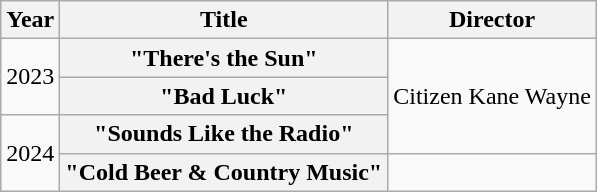<table class="wikitable plainrowheaders">
<tr>
<th scope="col">Year</th>
<th scope="col">Title</th>
<th scope="col">Director</th>
</tr>
<tr>
<td rowspan="2">2023</td>
<th scope="row">"There's the Sun"</th>
<td rowspan="3">Citizen Kane Wayne</td>
</tr>
<tr>
<th scope="row">"Bad Luck"</th>
</tr>
<tr>
<td rowspan="2">2024</td>
<th scope="row">"Sounds Like the Radio"</th>
</tr>
<tr>
<th scope="row">"Cold Beer & Country Music"</th>
<td></td>
</tr>
</table>
